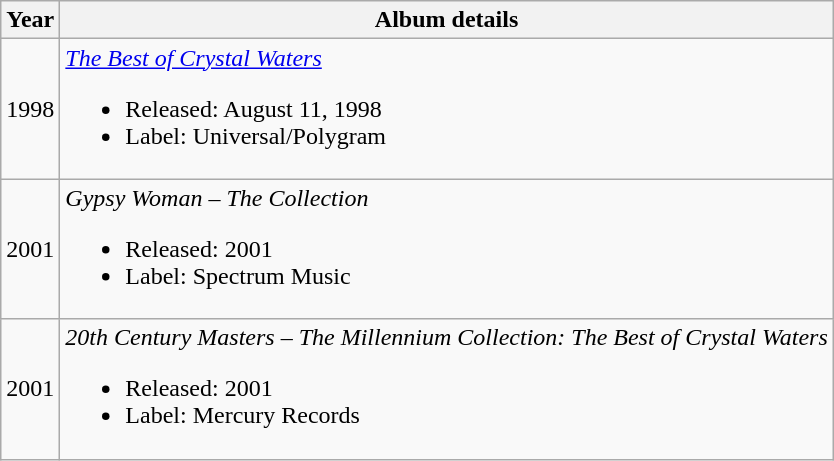<table class="wikitable" style="text-align:center;">
<tr>
<th scope="col">Year</th>
<th scope="col">Album details</th>
</tr>
<tr>
<td>1998</td>
<td align="left"><em><a href='#'>The Best of Crystal Waters</a></em><br><ul><li>Released: August 11, 1998</li><li>Label: Universal/Polygram</li></ul></td>
</tr>
<tr>
<td>2001</td>
<td align="left"><em>Gypsy Woman – The Collection</em><br><ul><li>Released: 2001</li><li>Label: Spectrum Music</li></ul></td>
</tr>
<tr>
<td>2001</td>
<td align="left"><em>20th Century Masters – The Millennium Collection: The Best of Crystal Waters</em><br><ul><li>Released: 2001</li><li>Label: Mercury Records</li></ul></td>
</tr>
</table>
